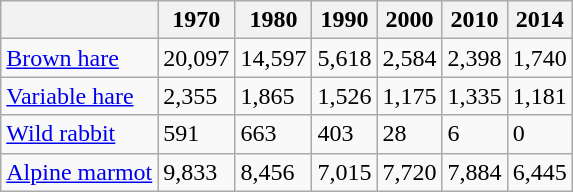<table class="wikitable">
<tr>
<th></th>
<th>1970</th>
<th>1980</th>
<th>1990</th>
<th>2000</th>
<th>2010</th>
<th>2014</th>
</tr>
<tr>
<td><a href='#'>Brown hare</a></td>
<td>20,097</td>
<td>14,597</td>
<td>5,618</td>
<td>2,584</td>
<td>2,398</td>
<td>1,740</td>
</tr>
<tr>
<td><a href='#'>Variable hare</a></td>
<td>2,355</td>
<td>1,865</td>
<td>1,526</td>
<td>1,175</td>
<td>1,335</td>
<td>1,181</td>
</tr>
<tr>
<td><a href='#'>Wild rabbit</a></td>
<td>591</td>
<td>663</td>
<td>403</td>
<td>28</td>
<td>6</td>
<td>0</td>
</tr>
<tr>
<td><a href='#'>Alpine marmot</a></td>
<td>9,833</td>
<td>8,456</td>
<td>7,015</td>
<td>7,720</td>
<td>7,884</td>
<td>6,445</td>
</tr>
</table>
